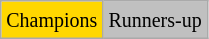<table class="wikitable">
<tr>
<td bgcolor=gold><small>Champions</small></td>
<td bgcolor=silver><small>Runners-up</small></td>
</tr>
</table>
